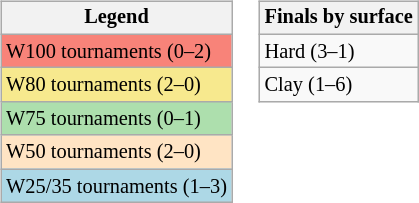<table>
<tr valign=top>
<td><br><table class=wikitable style="font-size:85%">
<tr>
<th>Legend</th>
</tr>
<tr style="background:#f88379;">
<td>W100 tournaments (0–2)</td>
</tr>
<tr style="background:#f7e98e;">
<td>W80 tournaments (2–0)</td>
</tr>
<tr style="background:#addfad;">
<td>W75 tournaments (0–1)</td>
</tr>
<tr style="background:#ffe4c4;">
<td>W50 tournaments (2–0)</td>
</tr>
<tr style="background:lightblue;">
<td>W25/35 tournaments (1–3)</td>
</tr>
</table>
</td>
<td><br><table class=wikitable style="font-size:85%">
<tr>
<th>Finals by surface</th>
</tr>
<tr>
<td>Hard (3–1)</td>
</tr>
<tr>
<td>Clay (1–6)</td>
</tr>
</table>
</td>
</tr>
</table>
